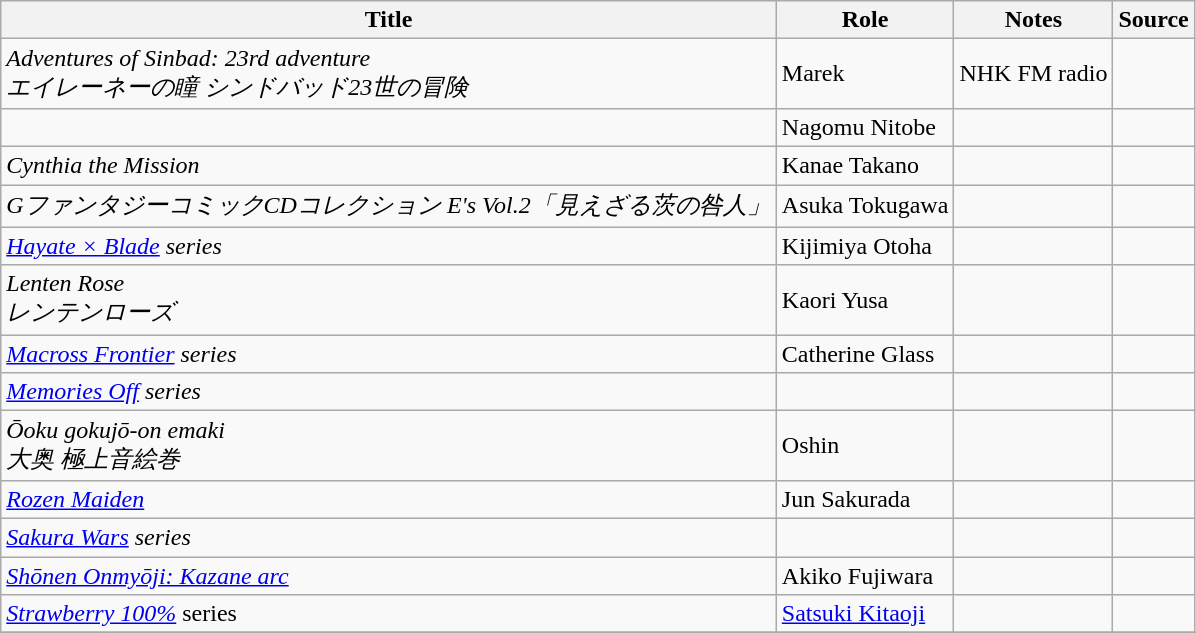<table class="wikitable sortable plainrowheaders">
<tr>
<th>Title</th>
<th>Role</th>
<th class="unsortable">Notes</th>
<th class="unsortable">Source</th>
</tr>
<tr>
<td><em>Adventures of Sinbad: 23rd adventure<br>エイレーネーの瞳 シンドバッド23世の冒険</em></td>
<td>Marek</td>
<td>NHK FM radio</td>
<td></td>
</tr>
<tr>
<td></td>
<td>Nagomu Nitobe</td>
<td></td>
<td></td>
</tr>
<tr>
<td><em>Cynthia the Mission</em></td>
<td>Kanae Takano</td>
<td></td>
<td></td>
</tr>
<tr>
<td><em>GファンタジーコミックCDコレクション E's Vol.2「見えざる茨の咎人」</em></td>
<td>Asuka Tokugawa</td>
<td></td>
<td></td>
</tr>
<tr>
<td><em><a href='#'>Hayate × Blade</a> series</em></td>
<td>Kijimiya Otoha</td>
<td></td>
<td></td>
</tr>
<tr>
<td><em>Lenten Rose<br>レンテンローズ</em></td>
<td>Kaori Yusa</td>
<td></td>
<td></td>
</tr>
<tr>
<td><em><a href='#'>Macross Frontier</a> series</em></td>
<td>Catherine Glass</td>
<td></td>
<td></td>
</tr>
<tr>
<td><em><a href='#'>Memories Off</a> series</em></td>
<td></td>
<td></td>
<td></td>
</tr>
<tr>
<td><em>Ōoku gokujō-on emaki<br>大奥 極上音絵巻</em></td>
<td>Oshin</td>
<td></td>
<td></td>
</tr>
<tr>
<td><em><a href='#'>Rozen Maiden</a></em></td>
<td>Jun Sakurada</td>
<td></td>
<td></td>
</tr>
<tr>
<td><em><a href='#'>Sakura Wars</a> series</em></td>
<td></td>
<td></td>
<td></td>
</tr>
<tr>
<td><em><a href='#'>Shōnen Onmyōji: Kazane arc</a></em></td>
<td>Akiko Fujiwara</td>
<td></td>
<td></td>
</tr>
<tr>
<td><em><a href='#'>Strawberry 100%</a></em> series</td>
<td><a href='#'>Satsuki Kitaoji</a></td>
<td></td>
<td></td>
</tr>
<tr>
</tr>
</table>
